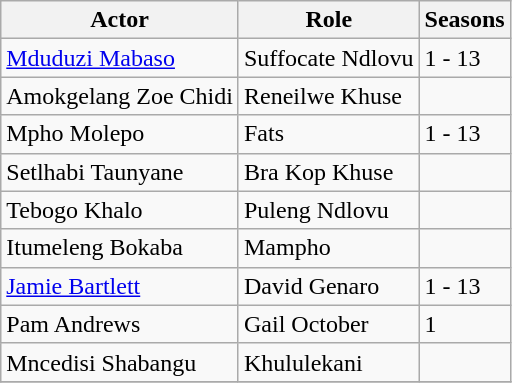<table class="wikitable">
<tr>
<th>Actor</th>
<th>Role</th>
<th>Seasons</th>
</tr>
<tr>
<td><a href='#'>Mduduzi Mabaso</a></td>
<td>Suffocate Ndlovu</td>
<td>1 - 13</td>
</tr>
<tr>
<td>Amokgelang Zoe Chidi</td>
<td>Reneilwe Khuse</td>
<td></td>
</tr>
<tr>
<td>Mpho Molepo</td>
<td>Fats</td>
<td>1 - 13</td>
</tr>
<tr>
<td>Setlhabi Taunyane</td>
<td>Bra Kop Khuse</td>
<td></td>
</tr>
<tr>
<td>Tebogo Khalo</td>
<td>Puleng Ndlovu</td>
<td></td>
</tr>
<tr>
<td>Itumeleng Bokaba</td>
<td>Mampho</td>
<td></td>
</tr>
<tr>
<td><a href='#'>Jamie Bartlett</a></td>
<td>David Genaro</td>
<td>1 - 13</td>
</tr>
<tr>
<td>Pam Andrews</td>
<td>Gail October</td>
<td>1</td>
</tr>
<tr>
<td>Mncedisi Shabangu</td>
<td>Khululekani</td>
<td></td>
</tr>
<tr>
</tr>
</table>
